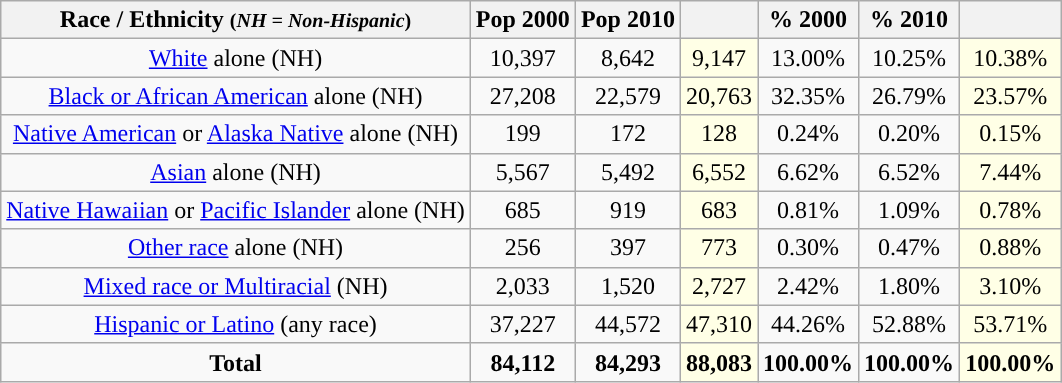<table class="wikitable" style="text-align:center;">
<tr>
<th>Race / Ethnicity <small>(<em>NH = Non-Hispanic</em>)</small></th>
<th>Pop 2000</th>
<th>Pop 2010</th>
<th></th>
<th>% 2000</th>
<th>% 2010</th>
<th></th>
</tr>
<tr>
<td><a href='#'>White</a> alone (NH)</td>
<td>10,397</td>
<td>8,642</td>
<td style='background: #ffffe6;'>9,147</td>
<td>13.00%</td>
<td>10.25%</td>
<td style='background: #ffffe6;'>10.38%</td>
</tr>
<tr>
<td><a href='#'>Black or African American</a> alone (NH)</td>
<td>27,208</td>
<td>22,579</td>
<td style='background: #ffffe6;'>20,763</td>
<td>32.35%</td>
<td>26.79%</td>
<td style='background: #ffffe6;'>23.57%</td>
</tr>
<tr>
<td><a href='#'>Native American</a> or <a href='#'>Alaska Native</a> alone (NH)</td>
<td>199</td>
<td>172</td>
<td style='background: #ffffe6;'>128</td>
<td>0.24%</td>
<td>0.20%</td>
<td style='background: #ffffe6;'>0.15%</td>
</tr>
<tr>
<td><a href='#'>Asian</a> alone (NH)</td>
<td>5,567</td>
<td>5,492</td>
<td style='background: #ffffe6;'>6,552</td>
<td>6.62%</td>
<td>6.52%</td>
<td style='background: #ffffe6;'>7.44%</td>
</tr>
<tr>
<td><a href='#'>Native Hawaiian</a> or <a href='#'>Pacific Islander</a> alone (NH)</td>
<td>685</td>
<td>919</td>
<td style='background: #ffffe6;'>683</td>
<td>0.81%</td>
<td>1.09%</td>
<td style='background: #ffffe6;'>0.78%</td>
</tr>
<tr>
<td><a href='#'>Other race</a> alone (NH)</td>
<td>256</td>
<td>397</td>
<td style='background: #ffffe6;'>773</td>
<td>0.30%</td>
<td>0.47%</td>
<td style='background: #ffffe6;'>0.88%</td>
</tr>
<tr>
<td><a href='#'>Mixed race or Multiracial</a> (NH)</td>
<td>2,033</td>
<td>1,520</td>
<td style='background: #ffffe6;'>2,727</td>
<td>2.42%</td>
<td>1.80%</td>
<td style='background: #ffffe6;'>3.10%</td>
</tr>
<tr>
<td><a href='#'>Hispanic or Latino</a> (any race)</td>
<td>37,227</td>
<td>44,572</td>
<td style='background: #ffffe6;'>47,310</td>
<td>44.26%</td>
<td>52.88%</td>
<td style='background: #ffffe6;'>53.71%</td>
</tr>
<tr>
<td><strong>Total</strong></td>
<td><strong>84,112</strong></td>
<td><strong>84,293</strong></td>
<td style='background: #ffffe6;'><strong>88,083</strong></td>
<td><strong>100.00%</strong></td>
<td><strong>100.00%</strong></td>
<td style='background: #ffffe6;'><strong>100.00%</strong></td>
</tr>
</table>
